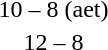<table style="text-align:center">
<tr>
<th width=200></th>
<th width=100></th>
<th width=200></th>
</tr>
<tr>
<td align=right><strong></strong></td>
<td>10 – 8 (aet)</td>
<td align=left></td>
</tr>
<tr>
<td align=right><strong></strong></td>
<td>12 – 8</td>
<td align=left></td>
</tr>
</table>
